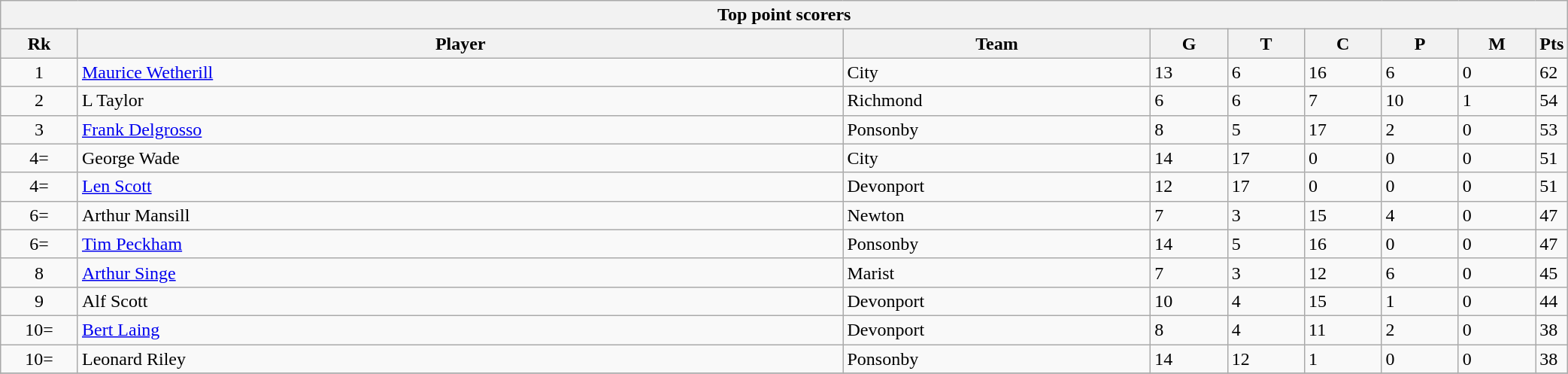<table class="wikitable collapsible sortable" style="text-align:left; font-size:100%; width:110%;">
<tr>
<th colspan="100%">Top point scorers</th>
</tr>
<tr>
<th style="width:5%;">Rk</th>
<th style="width:50%;">Player</th>
<th style="width:20%;">Team</th>
<th style="width:5%;">G</th>
<th style="width:5%;">T</th>
<th style="width:5%;">C</th>
<th style="width:5%;">P</th>
<th style="width:5%;">M</th>
<th style="width:10%;">Pts<br></th>
</tr>
<tr>
<td style="text-align:center;">1</td>
<td><a href='#'>Maurice Wetherill</a></td>
<td>City</td>
<td>13</td>
<td>6</td>
<td>16</td>
<td>6</td>
<td>0</td>
<td>62</td>
</tr>
<tr>
<td style="text-align:center;">2</td>
<td>L Taylor</td>
<td>Richmond</td>
<td>6</td>
<td>6</td>
<td>7</td>
<td>10</td>
<td>1</td>
<td>54</td>
</tr>
<tr>
<td style="text-align:center;">3</td>
<td><a href='#'>Frank Delgrosso</a></td>
<td>Ponsonby</td>
<td>8</td>
<td>5</td>
<td>17</td>
<td>2</td>
<td>0</td>
<td>53</td>
</tr>
<tr>
<td style="text-align:center;">4=</td>
<td>George Wade</td>
<td>City</td>
<td>14</td>
<td>17</td>
<td>0</td>
<td>0</td>
<td>0</td>
<td>51</td>
</tr>
<tr>
<td style="text-align:center;">4=</td>
<td><a href='#'>Len Scott</a></td>
<td>Devonport</td>
<td>12</td>
<td>17</td>
<td>0</td>
<td>0</td>
<td>0</td>
<td>51</td>
</tr>
<tr>
<td style="text-align:center;">6=</td>
<td>Arthur Mansill</td>
<td>Newton</td>
<td>7</td>
<td>3</td>
<td>15</td>
<td>4</td>
<td>0</td>
<td>47</td>
</tr>
<tr>
<td style="text-align:center;">6=</td>
<td><a href='#'>Tim Peckham</a></td>
<td>Ponsonby</td>
<td>14</td>
<td>5</td>
<td>16</td>
<td>0</td>
<td>0</td>
<td>47</td>
</tr>
<tr>
<td style="text-align:center;">8</td>
<td><a href='#'>Arthur Singe</a></td>
<td>Marist</td>
<td>7</td>
<td>3</td>
<td>12</td>
<td>6</td>
<td>0</td>
<td>45</td>
</tr>
<tr>
<td style="text-align:center;">9</td>
<td>Alf Scott</td>
<td>Devonport</td>
<td>10</td>
<td>4</td>
<td>15</td>
<td>1</td>
<td>0</td>
<td>44</td>
</tr>
<tr>
<td style="text-align:center;">10=</td>
<td><a href='#'>Bert Laing</a></td>
<td>Devonport</td>
<td>8</td>
<td>4</td>
<td>11</td>
<td>2</td>
<td>0</td>
<td>38</td>
</tr>
<tr>
<td style="text-align:center;">10=</td>
<td>Leonard Riley</td>
<td>Ponsonby</td>
<td>14</td>
<td>12</td>
<td>1</td>
<td>0</td>
<td>0</td>
<td>38</td>
</tr>
<tr>
</tr>
</table>
